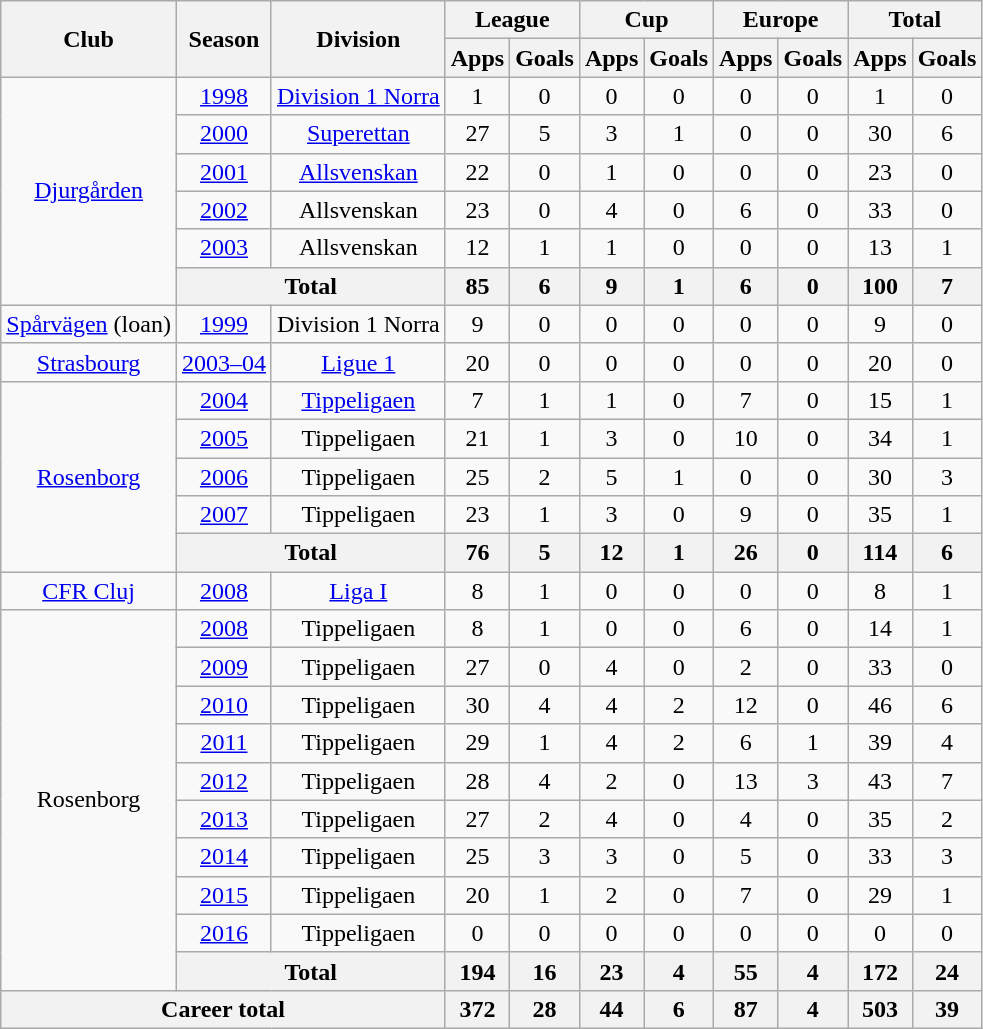<table class="wikitable" style="text-align:center">
<tr>
<th rowspan="2">Club</th>
<th rowspan="2">Season</th>
<th rowspan="2">Division</th>
<th colspan="2">League</th>
<th colspan="2">Cup</th>
<th colspan="2">Europe</th>
<th colspan="2">Total</th>
</tr>
<tr>
<th>Apps</th>
<th>Goals</th>
<th>Apps</th>
<th>Goals</th>
<th>Apps</th>
<th>Goals</th>
<th>Apps</th>
<th>Goals</th>
</tr>
<tr>
<td rowspan="6"><a href='#'>Djurgården</a></td>
<td><a href='#'>1998</a></td>
<td><a href='#'>Division 1 Norra</a></td>
<td>1</td>
<td>0</td>
<td>0</td>
<td>0</td>
<td>0</td>
<td>0</td>
<td>1</td>
<td>0</td>
</tr>
<tr>
<td><a href='#'>2000</a></td>
<td><a href='#'>Superettan</a></td>
<td>27</td>
<td>5</td>
<td>3</td>
<td>1</td>
<td>0</td>
<td>0</td>
<td>30</td>
<td>6</td>
</tr>
<tr>
<td><a href='#'>2001</a></td>
<td><a href='#'>Allsvenskan</a></td>
<td>22</td>
<td>0</td>
<td>1</td>
<td>0</td>
<td>0</td>
<td>0</td>
<td>23</td>
<td>0</td>
</tr>
<tr>
<td><a href='#'>2002</a></td>
<td>Allsvenskan</td>
<td>23</td>
<td>0</td>
<td>4</td>
<td>0</td>
<td>6</td>
<td>0</td>
<td>33</td>
<td>0</td>
</tr>
<tr>
<td><a href='#'>2003</a></td>
<td>Allsvenskan</td>
<td>12</td>
<td>1</td>
<td>1</td>
<td>0</td>
<td>0</td>
<td>0</td>
<td>13</td>
<td>1</td>
</tr>
<tr>
<th colspan="2">Total</th>
<th>85</th>
<th>6</th>
<th>9</th>
<th>1</th>
<th>6</th>
<th>0</th>
<th>100</th>
<th>7</th>
</tr>
<tr>
<td><a href='#'>Spårvägen</a> (loan)</td>
<td><a href='#'>1999</a></td>
<td>Division 1 Norra</td>
<td>9</td>
<td>0</td>
<td>0</td>
<td>0</td>
<td>0</td>
<td>0</td>
<td>9</td>
<td>0</td>
</tr>
<tr>
<td><a href='#'>Strasbourg</a></td>
<td><a href='#'>2003–04</a></td>
<td><a href='#'>Ligue 1</a></td>
<td>20</td>
<td>0</td>
<td>0</td>
<td>0</td>
<td>0</td>
<td>0</td>
<td>20</td>
<td>0</td>
</tr>
<tr>
<td rowspan="5"><a href='#'>Rosenborg</a></td>
<td><a href='#'>2004</a></td>
<td><a href='#'>Tippeligaen</a></td>
<td>7</td>
<td>1</td>
<td>1</td>
<td>0</td>
<td>7</td>
<td>0</td>
<td>15</td>
<td>1</td>
</tr>
<tr>
<td><a href='#'>2005</a></td>
<td>Tippeligaen</td>
<td>21</td>
<td>1</td>
<td>3</td>
<td>0</td>
<td>10</td>
<td>0</td>
<td>34</td>
<td>1</td>
</tr>
<tr>
<td><a href='#'>2006</a></td>
<td>Tippeligaen</td>
<td>25</td>
<td>2</td>
<td>5</td>
<td>1</td>
<td>0</td>
<td>0</td>
<td>30</td>
<td>3</td>
</tr>
<tr>
<td><a href='#'>2007</a></td>
<td>Tippeligaen</td>
<td>23</td>
<td>1</td>
<td>3</td>
<td>0</td>
<td>9</td>
<td>0</td>
<td>35</td>
<td>1</td>
</tr>
<tr>
<th colspan="2">Total</th>
<th>76</th>
<th>5</th>
<th>12</th>
<th>1</th>
<th>26</th>
<th>0</th>
<th>114</th>
<th>6</th>
</tr>
<tr>
<td><a href='#'>CFR Cluj</a></td>
<td><a href='#'>2008</a></td>
<td><a href='#'>Liga I</a></td>
<td>8</td>
<td>1</td>
<td>0</td>
<td>0</td>
<td>0</td>
<td>0</td>
<td>8</td>
<td>1</td>
</tr>
<tr>
<td rowspan="10">Rosenborg</td>
<td><a href='#'>2008</a></td>
<td>Tippeligaen</td>
<td>8</td>
<td>1</td>
<td>0</td>
<td>0</td>
<td>6</td>
<td>0</td>
<td>14</td>
<td>1</td>
</tr>
<tr>
<td><a href='#'>2009</a></td>
<td>Tippeligaen</td>
<td>27</td>
<td>0</td>
<td>4</td>
<td>0</td>
<td>2</td>
<td>0</td>
<td>33</td>
<td>0</td>
</tr>
<tr>
<td><a href='#'>2010</a></td>
<td>Tippeligaen</td>
<td>30</td>
<td>4</td>
<td>4</td>
<td>2</td>
<td>12</td>
<td>0</td>
<td>46</td>
<td>6</td>
</tr>
<tr>
<td><a href='#'>2011</a></td>
<td>Tippeligaen</td>
<td>29</td>
<td>1</td>
<td>4</td>
<td>2</td>
<td>6</td>
<td>1</td>
<td>39</td>
<td>4</td>
</tr>
<tr>
<td><a href='#'>2012</a></td>
<td>Tippeligaen</td>
<td>28</td>
<td>4</td>
<td>2</td>
<td>0</td>
<td>13</td>
<td>3</td>
<td>43</td>
<td>7</td>
</tr>
<tr>
<td><a href='#'>2013</a></td>
<td>Tippeligaen</td>
<td>27</td>
<td>2</td>
<td>4</td>
<td>0</td>
<td>4</td>
<td>0</td>
<td>35</td>
<td>2</td>
</tr>
<tr>
<td><a href='#'>2014</a></td>
<td>Tippeligaen</td>
<td>25</td>
<td>3</td>
<td>3</td>
<td>0</td>
<td>5</td>
<td>0</td>
<td>33</td>
<td>3</td>
</tr>
<tr>
<td><a href='#'>2015</a></td>
<td>Tippeligaen</td>
<td>20</td>
<td>1</td>
<td>2</td>
<td>0</td>
<td>7</td>
<td>0</td>
<td>29</td>
<td>1</td>
</tr>
<tr>
<td><a href='#'>2016</a></td>
<td>Tippeligaen</td>
<td>0</td>
<td>0</td>
<td>0</td>
<td>0</td>
<td>0</td>
<td>0</td>
<td>0</td>
<td>0</td>
</tr>
<tr>
<th colspan="2">Total</th>
<th>194</th>
<th>16</th>
<th>23</th>
<th>4</th>
<th>55</th>
<th>4</th>
<th>172</th>
<th>24</th>
</tr>
<tr>
<th colspan="3">Career total</th>
<th>372</th>
<th>28</th>
<th>44</th>
<th>6</th>
<th>87</th>
<th>4</th>
<th>503</th>
<th>39</th>
</tr>
</table>
